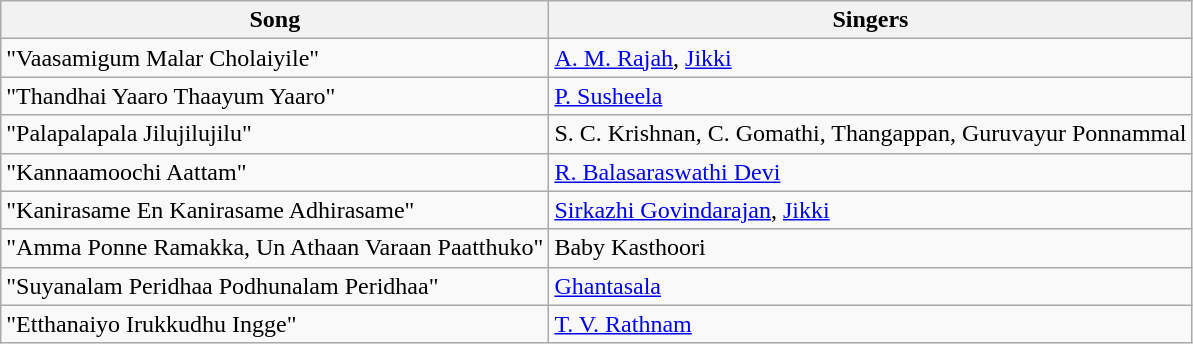<table class="wikitable">
<tr>
<th>Song</th>
<th>Singers</th>
</tr>
<tr>
<td>"Vaasamigum Malar Cholaiyile"</td>
<td><a href='#'>A. M. Rajah</a>, <a href='#'>Jikki</a></td>
</tr>
<tr>
<td>"Thandhai Yaaro Thaayum Yaaro"</td>
<td><a href='#'>P. Susheela</a></td>
</tr>
<tr>
<td>"Palapalapala Jilujilujilu"</td>
<td>S. C. Krishnan, C. Gomathi, Thangappan, Guruvayur Ponnammal</td>
</tr>
<tr>
<td>"Kannaamoochi Aattam"</td>
<td><a href='#'>R. Balasaraswathi Devi</a></td>
</tr>
<tr>
<td>"Kanirasame En Kanirasame Adhirasame"</td>
<td><a href='#'>Sirkazhi Govindarajan</a>, <a href='#'>Jikki</a></td>
</tr>
<tr>
<td>"Amma Ponne Ramakka, Un Athaan Varaan Paatthuko"</td>
<td>Baby Kasthoori</td>
</tr>
<tr>
<td>"Suyanalam Peridhaa Podhunalam Peridhaa"</td>
<td><a href='#'>Ghantasala</a></td>
</tr>
<tr>
<td>"Etthanaiyo Irukkudhu Ingge"</td>
<td><a href='#'>T. V. Rathnam</a></td>
</tr>
</table>
